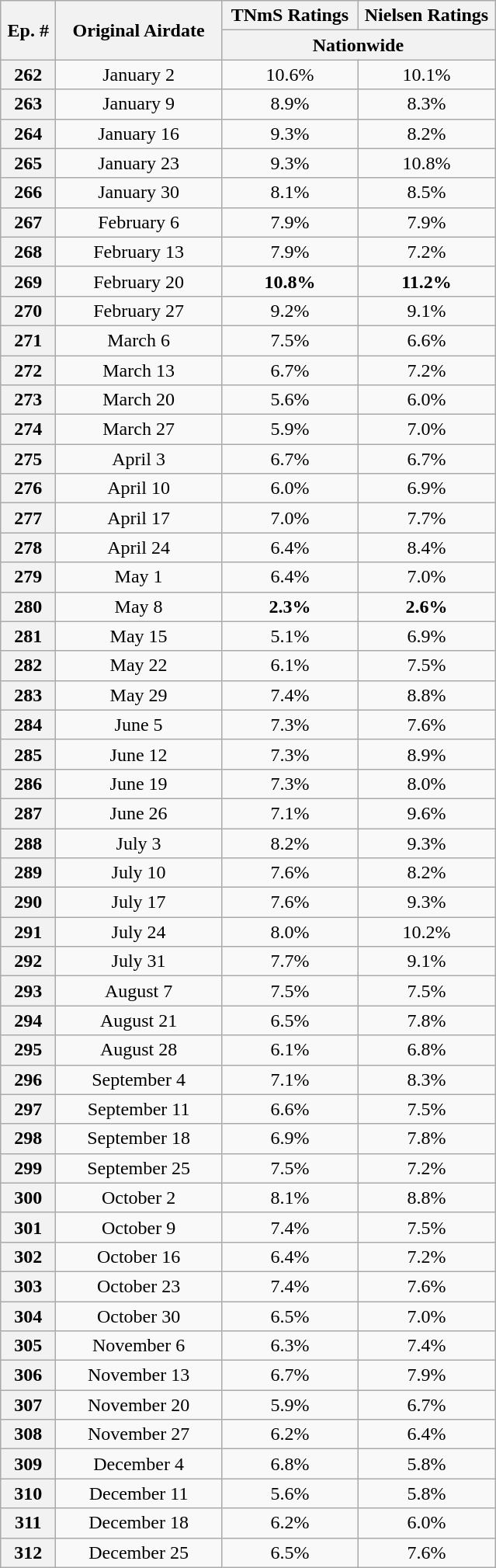<table class="wikitable" style="text-align:center;">
<tr>
<th rowspan="2" style="width:40px;">Ep. #</th>
<th rowspan="2" style="width:135px;">Original Airdate</th>
<th width=110><strong>TNmS Ratings</strong></th>
<th width=110><strong>Nielsen Ratings</strong></th>
</tr>
<tr>
<th colspan="2"><strong>Nationwide</strong></th>
</tr>
<tr>
<th>262</th>
<td>January 2</td>
<td>10.6%</td>
<td>10.1%</td>
</tr>
<tr>
<th>263</th>
<td>January 9</td>
<td>8.9%</td>
<td>8.3%</td>
</tr>
<tr>
<th>264</th>
<td>January 16</td>
<td>9.3%</td>
<td>8.2%</td>
</tr>
<tr>
<th>265</th>
<td>January 23</td>
<td>9.3%</td>
<td>10.8%</td>
</tr>
<tr>
<th>266</th>
<td>January 30</td>
<td>8.1%</td>
<td>8.5%</td>
</tr>
<tr>
<th>267</th>
<td>February 6</td>
<td>7.9%</td>
<td>7.9%</td>
</tr>
<tr>
<th>268</th>
<td>February 13</td>
<td>7.9%</td>
<td>7.2%</td>
</tr>
<tr>
<th>269</th>
<td>February 20</td>
<td><span><strong>10.8%</strong></span></td>
<td><span><strong>11.2%</strong></span></td>
</tr>
<tr>
<th>270</th>
<td>February 27</td>
<td>9.2%</td>
<td>9.1%</td>
</tr>
<tr>
<th>271</th>
<td>March 6</td>
<td>7.5%</td>
<td>6.6%</td>
</tr>
<tr>
<th>272</th>
<td>March 13</td>
<td>6.7%</td>
<td>7.2%</td>
</tr>
<tr>
<th>273</th>
<td>March 20</td>
<td>5.6%</td>
<td>6.0%</td>
</tr>
<tr>
<th>274</th>
<td>March 27</td>
<td>5.9%</td>
<td>7.0%</td>
</tr>
<tr>
<th>275</th>
<td>April 3</td>
<td>6.7%</td>
<td>6.7%</td>
</tr>
<tr>
<th>276</th>
<td>April 10</td>
<td>6.0%</td>
<td>6.9%</td>
</tr>
<tr>
<th>277</th>
<td>April 17</td>
<td>7.0%</td>
<td>7.7%</td>
</tr>
<tr>
<th>278</th>
<td>April 24</td>
<td>6.4%</td>
<td>8.4%</td>
</tr>
<tr>
<th>279</th>
<td>May 1</td>
<td>6.4%</td>
<td>7.0%</td>
</tr>
<tr>
<th>280</th>
<td>May 8</td>
<td><span><strong>2.3%</strong></span></td>
<td><span><strong>2.6%</strong></span></td>
</tr>
<tr>
<th>281</th>
<td>May 15</td>
<td>5.1%</td>
<td>6.9%</td>
</tr>
<tr>
<th>282</th>
<td>May 22</td>
<td>6.1%</td>
<td>7.5%</td>
</tr>
<tr>
<th>283</th>
<td>May 29</td>
<td>7.4%</td>
<td>8.8%</td>
</tr>
<tr>
<th>284</th>
<td>June 5</td>
<td>7.3%</td>
<td>7.6%</td>
</tr>
<tr>
<th>285</th>
<td>June 12</td>
<td>7.3%</td>
<td>8.9%</td>
</tr>
<tr>
<th>286</th>
<td>June 19</td>
<td>7.3%</td>
<td>8.0%</td>
</tr>
<tr>
<th>287</th>
<td>June 26</td>
<td>7.1%</td>
<td>9.6%</td>
</tr>
<tr>
<th>288</th>
<td>July 3</td>
<td>8.2%</td>
<td>9.3%</td>
</tr>
<tr>
<th>289</th>
<td>July 10</td>
<td>7.6%</td>
<td>8.2%</td>
</tr>
<tr>
<th>290</th>
<td>July 17</td>
<td>7.6%</td>
<td>9.3%</td>
</tr>
<tr>
<th>291</th>
<td>July 24</td>
<td>8.0%</td>
<td>10.2%</td>
</tr>
<tr>
<th>292</th>
<td>July 31</td>
<td>7.7%</td>
<td>9.1%</td>
</tr>
<tr>
<th>293</th>
<td>August 7</td>
<td>7.5%</td>
<td>7.5%</td>
</tr>
<tr>
<th>294</th>
<td>August 21</td>
<td>6.5%</td>
<td>7.8%</td>
</tr>
<tr>
<th>295</th>
<td>August 28</td>
<td>6.1%</td>
<td>6.8%</td>
</tr>
<tr>
<th>296</th>
<td>September 4</td>
<td>7.1%</td>
<td>8.3%</td>
</tr>
<tr>
<th>297</th>
<td>September 11</td>
<td>6.6%</td>
<td>7.5%</td>
</tr>
<tr>
<th>298</th>
<td>September 18</td>
<td>6.9%</td>
<td>7.8%</td>
</tr>
<tr>
<th>299</th>
<td>September 25</td>
<td>7.5%</td>
<td>7.2%</td>
</tr>
<tr>
<th>300</th>
<td>October 2</td>
<td>8.1%</td>
<td>8.8%</td>
</tr>
<tr>
<th>301</th>
<td>October 9</td>
<td>7.4%</td>
<td>7.5%</td>
</tr>
<tr>
<th>302</th>
<td>October 16</td>
<td>6.4%</td>
<td>7.2%</td>
</tr>
<tr>
<th>303</th>
<td>October 23</td>
<td>7.4%</td>
<td>7.6%</td>
</tr>
<tr>
<th>304</th>
<td>October 30</td>
<td>6.5%</td>
<td>7.0%</td>
</tr>
<tr>
<th>305</th>
<td>November 6</td>
<td>6.3%</td>
<td>7.4%</td>
</tr>
<tr>
<th>306</th>
<td>November 13</td>
<td>6.7%</td>
<td>7.9%</td>
</tr>
<tr>
<th>307</th>
<td>November 20</td>
<td>5.9%</td>
<td>6.7%</td>
</tr>
<tr>
<th>308</th>
<td>November 27</td>
<td>6.2%</td>
<td>6.4%</td>
</tr>
<tr>
<th>309</th>
<td>December 4</td>
<td>6.8%</td>
<td>5.8%</td>
</tr>
<tr>
<th>310</th>
<td>December 11</td>
<td>5.6%</td>
<td>5.8%</td>
</tr>
<tr>
<th>311</th>
<td>December 18</td>
<td>6.2%</td>
<td>6.0%</td>
</tr>
<tr>
<th>312</th>
<td>December 25</td>
<td>6.5%</td>
<td>7.6%</td>
</tr>
</table>
